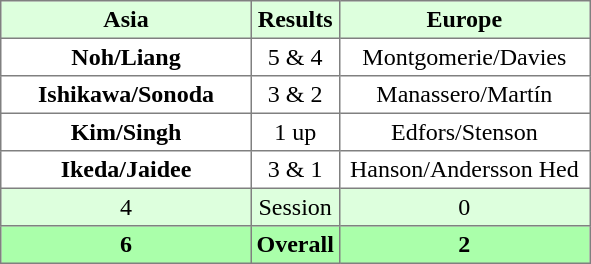<table border="1" cellpadding="3" style="border-collapse:collapse; text-align:center;">
<tr style="background:#ddffdd;">
<th width=160>Asia</th>
<th>Results</th>
<th width=160>Europe</th>
</tr>
<tr>
<td><strong>Noh/Liang</strong></td>
<td>5 & 4</td>
<td>Montgomerie/Davies</td>
</tr>
<tr>
<td><strong>Ishikawa/Sonoda</strong></td>
<td>3 & 2</td>
<td>Manassero/Martín</td>
</tr>
<tr>
<td><strong>Kim/Singh</strong></td>
<td>1 up</td>
<td>Edfors/Stenson</td>
</tr>
<tr>
<td><strong>Ikeda/Jaidee</strong></td>
<td>3 & 1</td>
<td>Hanson/Andersson Hed</td>
</tr>
<tr style="background:#ddffdd;">
<td>4</td>
<td>Session</td>
<td>0</td>
</tr>
<tr style="background:#aaffaa;">
<th>6</th>
<th>Overall</th>
<th>2</th>
</tr>
</table>
